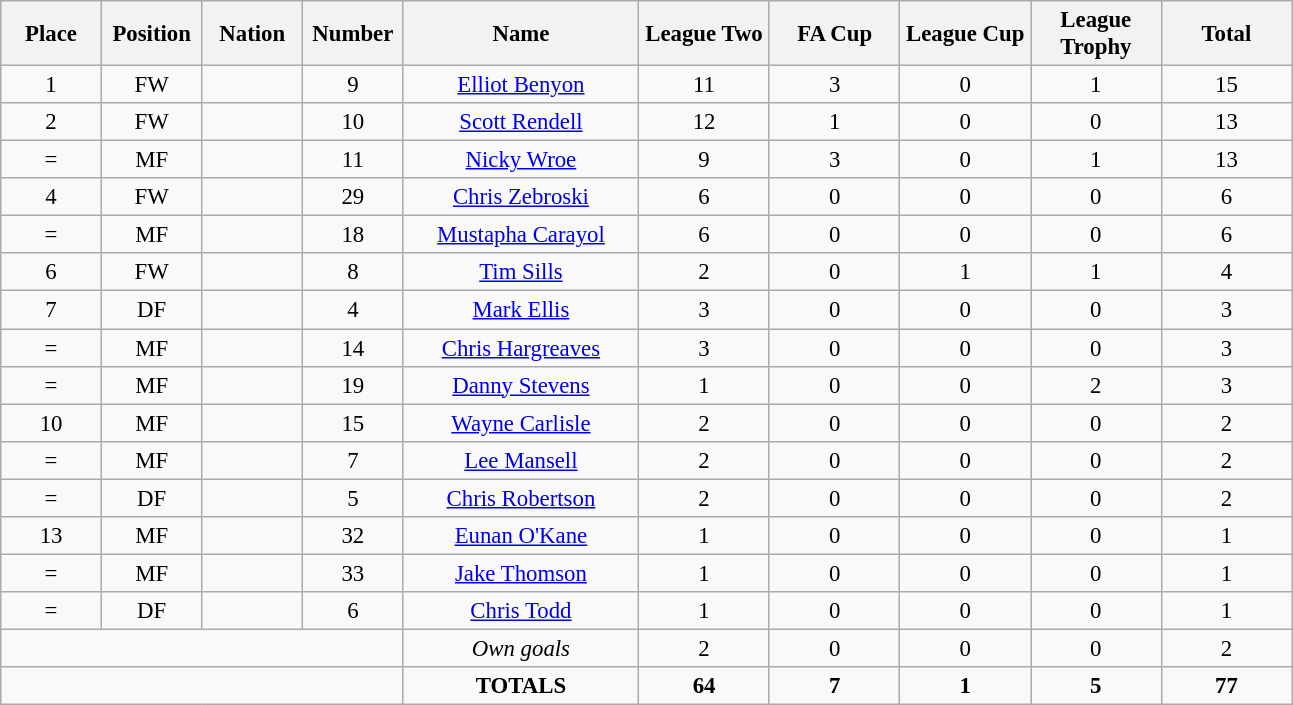<table class="wikitable" style="font-size: 95%; text-align: center;">
<tr>
<th width=60>Place</th>
<th width=60>Position</th>
<th width=60>Nation</th>
<th width=60>Number</th>
<th width=150>Name</th>
<th width=80>League Two</th>
<th width=80>FA Cup</th>
<th width=80>League Cup</th>
<th width=80>League Trophy</th>
<th width=80>Total</th>
</tr>
<tr>
<td>1</td>
<td>FW</td>
<td></td>
<td>9</td>
<td><a href='#'>Elliot Benyon</a></td>
<td>11</td>
<td>3</td>
<td>0</td>
<td>1</td>
<td>15</td>
</tr>
<tr>
<td>2</td>
<td>FW</td>
<td></td>
<td>10</td>
<td><a href='#'>Scott Rendell</a></td>
<td>12</td>
<td>1</td>
<td>0</td>
<td>0</td>
<td>13</td>
</tr>
<tr>
<td>=</td>
<td>MF</td>
<td></td>
<td>11</td>
<td><a href='#'>Nicky Wroe</a></td>
<td>9</td>
<td>3</td>
<td>0</td>
<td>1</td>
<td>13</td>
</tr>
<tr>
<td>4</td>
<td>FW</td>
<td></td>
<td>29</td>
<td><a href='#'>Chris Zebroski</a></td>
<td>6</td>
<td>0</td>
<td>0</td>
<td>0</td>
<td>6</td>
</tr>
<tr>
<td>=</td>
<td>MF</td>
<td></td>
<td>18</td>
<td><a href='#'>Mustapha Carayol</a></td>
<td>6</td>
<td>0</td>
<td>0</td>
<td>0</td>
<td>6</td>
</tr>
<tr>
<td>6</td>
<td>FW</td>
<td></td>
<td>8</td>
<td><a href='#'>Tim Sills</a></td>
<td>2</td>
<td>0</td>
<td>1</td>
<td>1</td>
<td>4</td>
</tr>
<tr>
<td>7</td>
<td>DF</td>
<td></td>
<td>4</td>
<td><a href='#'>Mark Ellis</a></td>
<td>3</td>
<td>0</td>
<td>0</td>
<td>0</td>
<td>3</td>
</tr>
<tr>
<td>=</td>
<td>MF</td>
<td></td>
<td>14</td>
<td><a href='#'>Chris Hargreaves</a></td>
<td>3</td>
<td>0</td>
<td>0</td>
<td>0</td>
<td>3</td>
</tr>
<tr>
<td>=</td>
<td>MF</td>
<td></td>
<td>19</td>
<td><a href='#'>Danny Stevens</a></td>
<td>1</td>
<td>0</td>
<td>0</td>
<td>2</td>
<td>3</td>
</tr>
<tr>
<td>10</td>
<td>MF</td>
<td></td>
<td>15</td>
<td><a href='#'>Wayne Carlisle</a></td>
<td>2</td>
<td>0</td>
<td>0</td>
<td>0</td>
<td>2</td>
</tr>
<tr>
<td>=</td>
<td>MF</td>
<td></td>
<td>7</td>
<td><a href='#'>Lee Mansell</a></td>
<td>2</td>
<td>0</td>
<td>0</td>
<td>0</td>
<td>2</td>
</tr>
<tr>
<td>=</td>
<td>DF</td>
<td></td>
<td>5</td>
<td><a href='#'>Chris Robertson</a></td>
<td>2</td>
<td>0</td>
<td>0</td>
<td>0</td>
<td>2</td>
</tr>
<tr>
<td>13</td>
<td>MF</td>
<td></td>
<td>32</td>
<td><a href='#'>Eunan O'Kane</a></td>
<td>1</td>
<td>0</td>
<td>0</td>
<td>0</td>
<td>1</td>
</tr>
<tr>
<td>=</td>
<td>MF</td>
<td></td>
<td>33</td>
<td><a href='#'>Jake Thomson</a></td>
<td>1</td>
<td>0</td>
<td>0</td>
<td>0</td>
<td>1</td>
</tr>
<tr>
<td>=</td>
<td>DF</td>
<td></td>
<td>6</td>
<td><a href='#'>Chris Todd</a></td>
<td>1</td>
<td>0</td>
<td>0</td>
<td>0</td>
<td>1</td>
</tr>
<tr>
<td colspan="4"></td>
<td><em>Own goals</em></td>
<td>2</td>
<td>0</td>
<td>0</td>
<td>0</td>
<td>2</td>
</tr>
<tr>
<td colspan="4"></td>
<td><strong>TOTALS</strong></td>
<td><strong>64</strong></td>
<td><strong>7</strong></td>
<td><strong>1</strong></td>
<td><strong>5</strong></td>
<td><strong>77</strong></td>
</tr>
</table>
